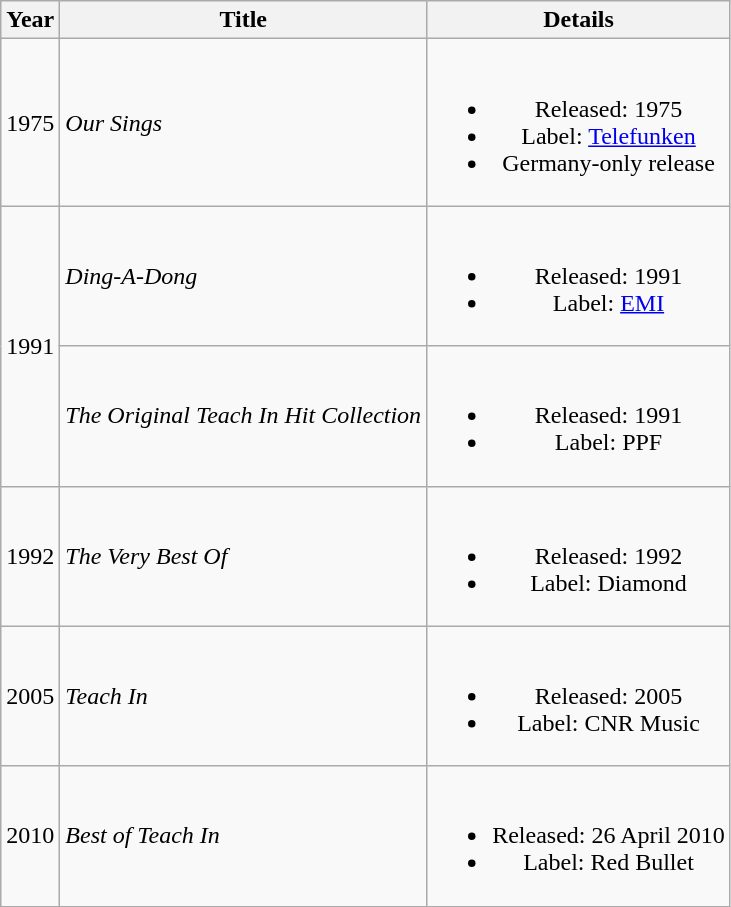<table class="wikitable" style="text-align:center">
<tr>
<th>Year</th>
<th>Title</th>
<th>Details</th>
</tr>
<tr>
<td rowspan="1">1975</td>
<td align="left"><em>Our Sings</em></td>
<td><br><ul><li>Released: 1975</li><li>Label: <a href='#'>Telefunken</a></li><li>Germany-only release</li></ul></td>
</tr>
<tr>
<td rowspan="2">1991</td>
<td align="left"><em>Ding-A-Dong</em></td>
<td><br><ul><li>Released: 1991</li><li>Label: <a href='#'>EMI</a></li></ul></td>
</tr>
<tr>
<td align="left"><em>The Original Teach In Hit Collection</em></td>
<td><br><ul><li>Released: 1991</li><li>Label: PPF</li></ul></td>
</tr>
<tr>
<td>1992</td>
<td align="left"><em>The Very Best Of</em></td>
<td><br><ul><li>Released: 1992</li><li>Label: Diamond</li></ul></td>
</tr>
<tr>
<td>2005</td>
<td align="left"><em>Teach In</em></td>
<td><br><ul><li>Released: 2005</li><li>Label: CNR Music</li></ul></td>
</tr>
<tr>
<td>2010</td>
<td align="left"><em>Best of Teach In</em></td>
<td><br><ul><li>Released: 26 April 2010</li><li>Label: Red Bullet</li></ul></td>
</tr>
</table>
